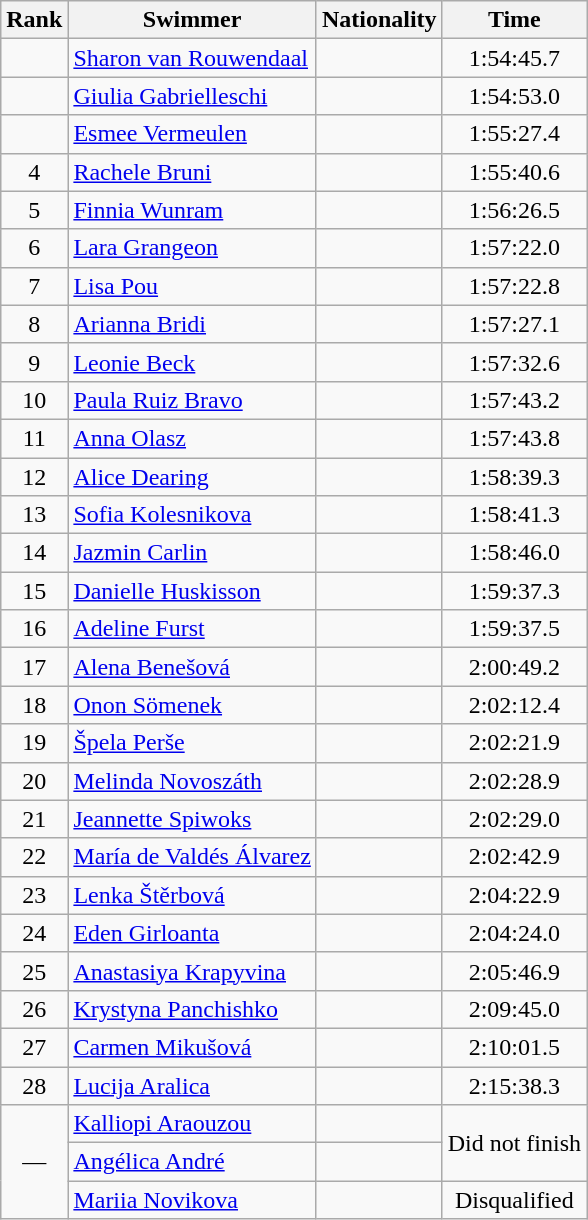<table class="wikitable sortable" border="1" style="text-align:center">
<tr>
<th>Rank</th>
<th>Swimmer</th>
<th>Nationality</th>
<th>Time</th>
</tr>
<tr>
<td></td>
<td align=left><a href='#'>Sharon van Rouwendaal</a></td>
<td align=left></td>
<td>1:54:45.7</td>
</tr>
<tr>
<td></td>
<td align=left><a href='#'>Giulia Gabrielleschi</a></td>
<td align=left></td>
<td>1:54:53.0</td>
</tr>
<tr>
<td></td>
<td align=left><a href='#'>Esmee Vermeulen</a></td>
<td align=left></td>
<td>1:55:27.4</td>
</tr>
<tr>
<td>4</td>
<td align=left><a href='#'>Rachele Bruni</a></td>
<td align=left></td>
<td>1:55:40.6</td>
</tr>
<tr>
<td>5</td>
<td align=left><a href='#'>Finnia Wunram</a></td>
<td align=left></td>
<td>1:56:26.5</td>
</tr>
<tr>
<td>6</td>
<td align=left><a href='#'>Lara Grangeon</a></td>
<td align=left></td>
<td>1:57:22.0</td>
</tr>
<tr>
<td>7</td>
<td align=left><a href='#'>Lisa Pou</a></td>
<td align=left></td>
<td>1:57:22.8</td>
</tr>
<tr>
<td>8</td>
<td align=left><a href='#'>Arianna Bridi</a></td>
<td align=left></td>
<td>1:57:27.1</td>
</tr>
<tr>
<td>9</td>
<td align=left><a href='#'>Leonie Beck</a></td>
<td align=left></td>
<td>1:57:32.6</td>
</tr>
<tr>
<td>10</td>
<td align=left><a href='#'>Paula Ruiz Bravo</a></td>
<td align=left></td>
<td>1:57:43.2</td>
</tr>
<tr>
<td>11</td>
<td align=left><a href='#'>Anna Olasz</a></td>
<td align=left></td>
<td>1:57:43.8</td>
</tr>
<tr>
<td>12</td>
<td align=left><a href='#'>Alice Dearing</a></td>
<td align=left></td>
<td>1:58:39.3</td>
</tr>
<tr>
<td>13</td>
<td align=left><a href='#'>Sofia Kolesnikova</a></td>
<td align=left></td>
<td>1:58:41.3</td>
</tr>
<tr>
<td>14</td>
<td align=left><a href='#'>Jazmin Carlin</a></td>
<td align=left></td>
<td>1:58:46.0</td>
</tr>
<tr>
<td>15</td>
<td align=left><a href='#'>Danielle Huskisson</a></td>
<td align=left></td>
<td>1:59:37.3</td>
</tr>
<tr>
<td>16</td>
<td align=left><a href='#'>Adeline Furst</a></td>
<td align=left></td>
<td>1:59:37.5</td>
</tr>
<tr>
<td>17</td>
<td align=left><a href='#'>Alena Benešová</a></td>
<td align=left></td>
<td>2:00:49.2</td>
</tr>
<tr>
<td>18</td>
<td align=left><a href='#'>Onon Sömenek</a></td>
<td align=left></td>
<td>2:02:12.4</td>
</tr>
<tr>
<td>19</td>
<td align=left><a href='#'>Špela Perše</a></td>
<td align=left></td>
<td>2:02:21.9</td>
</tr>
<tr>
<td>20</td>
<td align=left><a href='#'>Melinda Novoszáth</a></td>
<td align=left></td>
<td>2:02:28.9</td>
</tr>
<tr>
<td>21</td>
<td align=left><a href='#'>Jeannette Spiwoks</a></td>
<td align=left></td>
<td>2:02:29.0</td>
</tr>
<tr>
<td>22</td>
<td align=left><a href='#'>María de Valdés Álvarez</a></td>
<td align=left></td>
<td>2:02:42.9</td>
</tr>
<tr>
<td>23</td>
<td align=left><a href='#'>Lenka Štěrbová</a></td>
<td align=left></td>
<td>2:04:22.9</td>
</tr>
<tr>
<td>24</td>
<td align=left><a href='#'>Eden Girloanta</a></td>
<td align=left></td>
<td>2:04:24.0</td>
</tr>
<tr>
<td>25</td>
<td align=left><a href='#'>Anastasiya Krapyvina</a></td>
<td align=left></td>
<td>2:05:46.9</td>
</tr>
<tr>
<td>26</td>
<td align=left><a href='#'>Krystyna Panchishko</a></td>
<td align=left></td>
<td>2:09:45.0</td>
</tr>
<tr>
<td>27</td>
<td align=left><a href='#'>Carmen Mikušová</a></td>
<td align=left></td>
<td>2:10:01.5</td>
</tr>
<tr>
<td>28</td>
<td align=left><a href='#'>Lucija Aralica</a></td>
<td align=left></td>
<td>2:15:38.3</td>
</tr>
<tr>
<td rowspan=3>—</td>
<td align=left><a href='#'>Kalliopi Araouzou</a></td>
<td align=left></td>
<td rowspan=2>Did not finish</td>
</tr>
<tr>
<td align=left><a href='#'>Angélica André</a></td>
<td align=left></td>
</tr>
<tr>
<td align=left><a href='#'>Mariia Novikova</a></td>
<td align=left></td>
<td>Disqualified</td>
</tr>
</table>
